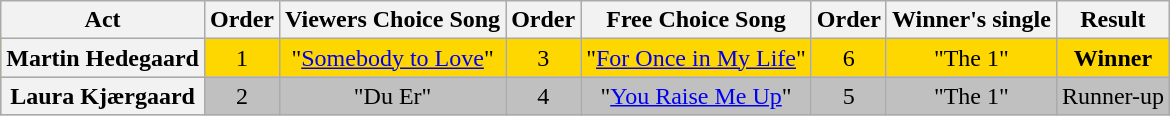<table class="wikitable plainrowheaders" style="text-align:center;">
<tr>
<th>Act</th>
<th>Order</th>
<th>Viewers Choice Song</th>
<th>Order</th>
<th>Free Choice Song</th>
<th>Order</th>
<th>Winner's single</th>
<th>Result</th>
</tr>
<tr bgcolor="gold">
<th scope="row">Martin Hedegaard</th>
<td>1</td>
<td>"<a href='#'>Somebody to Love</a>"</td>
<td>3</td>
<td>"<a href='#'>For Once in My Life</a>"</td>
<td>6</td>
<td>"The 1"</td>
<td><strong>Winner</strong></td>
</tr>
<tr bgcolor="silver">
<th scope="row">Laura Kjærgaard</th>
<td>2</td>
<td>"Du Er"</td>
<td>4</td>
<td>"<a href='#'>You Raise Me Up</a>"</td>
<td>5</td>
<td>"The 1"</td>
<td>Runner-up</td>
</tr>
</table>
